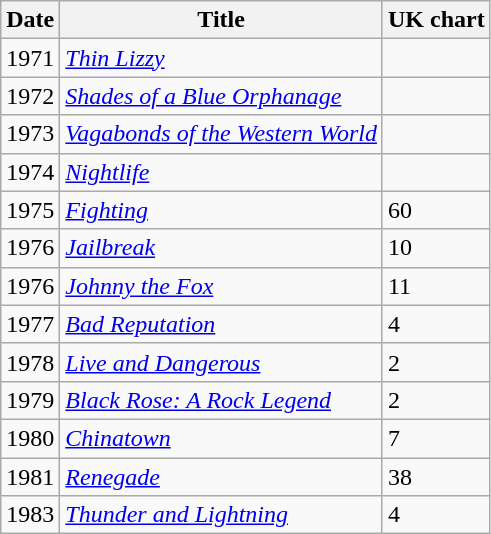<table class="wikitable">
<tr>
<th>Date</th>
<th>Title</th>
<th>UK chart</th>
</tr>
<tr>
<td>1971</td>
<td><em><a href='#'>Thin Lizzy</a></em></td>
<td></td>
</tr>
<tr>
<td>1972</td>
<td><em><a href='#'>Shades of a Blue Orphanage</a></em></td>
<td></td>
</tr>
<tr>
<td>1973</td>
<td><em><a href='#'>Vagabonds of the Western World</a></em></td>
<td></td>
</tr>
<tr>
<td>1974</td>
<td><em><a href='#'>Nightlife</a></em></td>
<td></td>
</tr>
<tr>
<td>1975</td>
<td><em><a href='#'>Fighting</a></em></td>
<td>60</td>
</tr>
<tr>
<td>1976</td>
<td><em><a href='#'>Jailbreak</a></em></td>
<td>10</td>
</tr>
<tr>
<td>1976</td>
<td><em><a href='#'>Johnny the Fox</a></em></td>
<td>11</td>
</tr>
<tr>
<td>1977</td>
<td><em><a href='#'>Bad Reputation</a></em></td>
<td>4</td>
</tr>
<tr>
<td>1978</td>
<td><em><a href='#'>Live and Dangerous</a></em></td>
<td>2</td>
</tr>
<tr>
<td>1979</td>
<td><em><a href='#'>Black Rose: A Rock Legend</a></em></td>
<td>2</td>
</tr>
<tr>
<td>1980</td>
<td><em><a href='#'>Chinatown</a></em></td>
<td>7</td>
</tr>
<tr>
<td>1981</td>
<td><em><a href='#'>Renegade</a></em></td>
<td>38</td>
</tr>
<tr>
<td>1983</td>
<td><em><a href='#'>Thunder and Lightning</a></em></td>
<td>4</td>
</tr>
</table>
